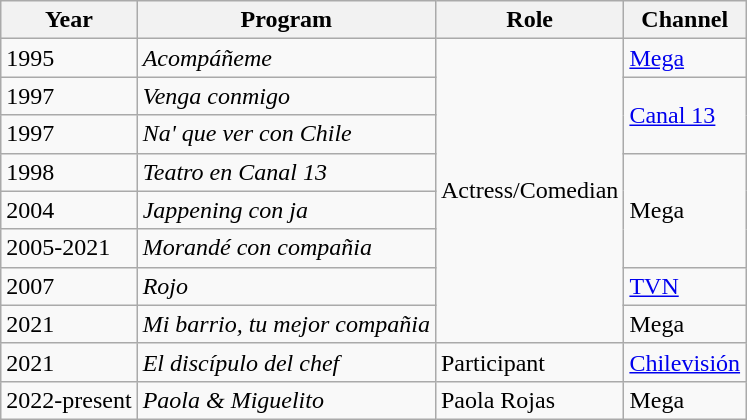<table class="wikitable">
<tr>
<th>Year</th>
<th>Program</th>
<th>Role</th>
<th>Channel</th>
</tr>
<tr>
<td>1995</td>
<td><em>Acompáñeme</em></td>
<td rowspan="8">Actress/Comedian</td>
<td><a href='#'>Mega</a></td>
</tr>
<tr>
<td>1997</td>
<td><em>Venga conmigo</em></td>
<td rowspan="2"><a href='#'>Canal 13</a></td>
</tr>
<tr>
<td>1997</td>
<td><em>Na' que ver con Chile</em></td>
</tr>
<tr>
<td>1998</td>
<td><em>Teatro en Canal 13</em></td>
<td rowspan="3">Mega</td>
</tr>
<tr>
<td>2004</td>
<td><em>Jappening con ja</em></td>
</tr>
<tr>
<td>2005-2021</td>
<td><em>Morandé con compañia</em></td>
</tr>
<tr>
<td>2007</td>
<td><em>Rojo</em></td>
<td><a href='#'>TVN</a></td>
</tr>
<tr>
<td>2021</td>
<td><em>Mi barrio, tu mejor compañia</em></td>
<td>Mega</td>
</tr>
<tr>
<td>2021</td>
<td><em>El discípulo del chef</em></td>
<td>Participant</td>
<td><a href='#'>Chilevisión</a></td>
</tr>
<tr>
<td>2022-present</td>
<td><em>Paola & Miguelito</em></td>
<td>Paola Rojas</td>
<td>Mega</td>
</tr>
</table>
